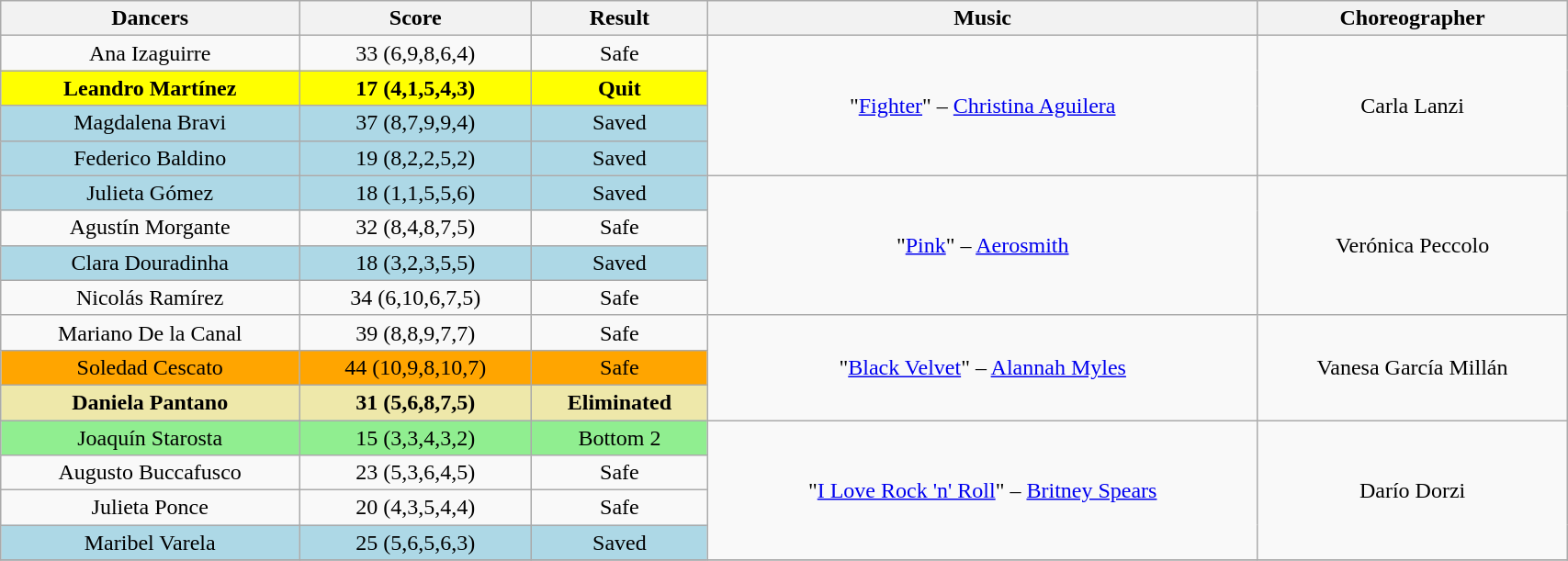<table class="wikitable" width="90%" style="text-align:center;">
<tr bgcolor="f2f2f2">
<td><strong>Dancers</strong></td>
<td><strong>Score</strong></td>
<td><strong>Result</strong></td>
<td><strong>Music</strong></td>
<td><strong>Choreographer</strong></td>
</tr>
<tr>
<td>Ana Izaguirre</td>
<td>33 (6,9,8,6,4)</td>
<td>Safe</td>
<td rowspan=4>"<a href='#'>Fighter</a>" – <a href='#'>Christina Aguilera</a></td>
<td rowspan=4>Carla Lanzi</td>
</tr>
<tr bgcolor=yellow>
<td><strong>Leandro Martínez</strong></td>
<td><strong>17 (4,1,5,4,3)</strong></td>
<td><strong>Quit</strong></td>
</tr>
<tr bgcolor=lightblue>
<td>Magdalena Bravi</td>
<td>37 (8,7,9,9,4)</td>
<td>Saved</td>
</tr>
<tr bgcolor=lightblue>
<td>Federico Baldino</td>
<td>19 (8,2,2,5,2)</td>
<td>Saved</td>
</tr>
<tr>
<td bgcolor=lightblue>Julieta Gómez</td>
<td bgcolor=lightblue>18 (1,1,5,5,6)</td>
<td bgcolor=lightblue>Saved</td>
<td rowspan=4>"<a href='#'>Pink</a>" – <a href='#'>Aerosmith</a></td>
<td rowspan=4>Verónica Peccolo</td>
</tr>
<tr>
<td>Agustín Morgante</td>
<td>32 (8,4,8,7,5)</td>
<td>Safe</td>
</tr>
<tr bgcolor="lightblue">
<td>Clara Douradinha</td>
<td>18 (3,2,3,5,5)</td>
<td>Saved</td>
</tr>
<tr>
<td>Nicolás Ramírez</td>
<td>34 (6,10,6,7,5)</td>
<td>Safe</td>
</tr>
<tr>
<td>Mariano De la Canal</td>
<td>39 (8,8,9,7,7)</td>
<td>Safe</td>
<td rowspan=3>"<a href='#'>Black Velvet</a>" – <a href='#'>Alannah Myles</a></td>
<td rowspan=3>Vanesa García Millán</td>
</tr>
<tr bgcolor=orange>
<td>Soledad Cescato</td>
<td>44 (10,9,8,10,7)</td>
<td>Safe</td>
</tr>
<tr bgcolor=palegoldenrod>
<td><strong>Daniela Pantano</strong></td>
<td><strong>31 (5,6,8,7,5)</strong></td>
<td><strong>Eliminated</strong></td>
</tr>
<tr>
<td bgcolor=lightgreen>Joaquín Starosta</td>
<td bgcolor=lightgreen>15 (3,3,4,3,2)</td>
<td bgcolor=lightgreen>Bottom 2</td>
<td rowspan=4>"<a href='#'>I Love Rock 'n' Roll</a>" – <a href='#'>Britney Spears</a></td>
<td rowspan=4>Darío Dorzi</td>
</tr>
<tr>
<td>Augusto Buccafusco</td>
<td>23 (5,3,6,4,5)</td>
<td>Safe</td>
</tr>
<tr>
<td>Julieta Ponce</td>
<td>20 (4,3,5,4,4)</td>
<td>Safe</td>
</tr>
<tr bgcolor=lightblue>
<td>Maribel Varela</td>
<td>25 (5,6,5,6,3)</td>
<td>Saved</td>
</tr>
<tr>
</tr>
</table>
